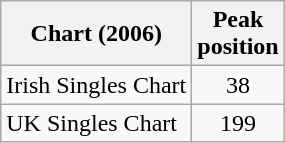<table class="wikitable sortable">
<tr>
<th>Chart (2006)</th>
<th>Peak<br>position</th>
</tr>
<tr>
<td align="left">Irish Singles Chart</td>
<td style="text-align:center;">38</td>
</tr>
<tr>
<td align="left">UK Singles Chart</td>
<td style="text-align:center;">199</td>
</tr>
</table>
